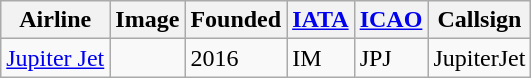<table class="wikitable sortable">
<tr valign="middle">
<th>Airline</th>
<th>Image</th>
<th>Founded</th>
<th><a href='#'>IATA</a></th>
<th><a href='#'>ICAO</a></th>
<th>Callsign</th>
</tr>
<tr>
<td><a href='#'>Jupiter Jet</a></td>
<td></td>
<td>2016</td>
<td>IM</td>
<td>JPJ</td>
<td>JupiterJet</td>
</tr>
</table>
